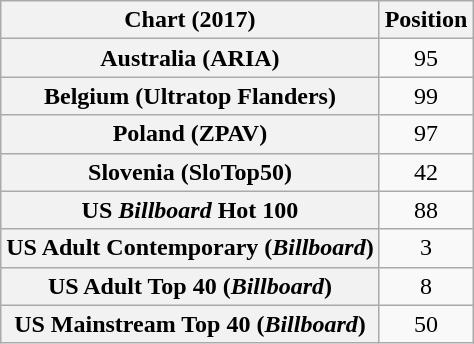<table class="wikitable sortable plainrowheaders" style="text-align:center">
<tr>
<th scope="col">Chart (2017)</th>
<th scope="col">Position</th>
</tr>
<tr>
<th scope="row">Australia (ARIA)</th>
<td>95</td>
</tr>
<tr>
<th scope="row">Belgium (Ultratop Flanders)</th>
<td>99</td>
</tr>
<tr>
<th scope="row">Poland (ZPAV)</th>
<td>97</td>
</tr>
<tr>
<th scope="row">Slovenia (SloTop50)</th>
<td>42</td>
</tr>
<tr>
<th scope="row">US <em>Billboard</em> Hot 100</th>
<td>88</td>
</tr>
<tr>
<th scope="row">US Adult Contemporary (<em>Billboard</em>)</th>
<td>3</td>
</tr>
<tr>
<th scope="row">US Adult Top 40 (<em>Billboard</em>)</th>
<td>8</td>
</tr>
<tr>
<th scope="row">US Mainstream Top 40 (<em>Billboard</em>)</th>
<td>50</td>
</tr>
</table>
